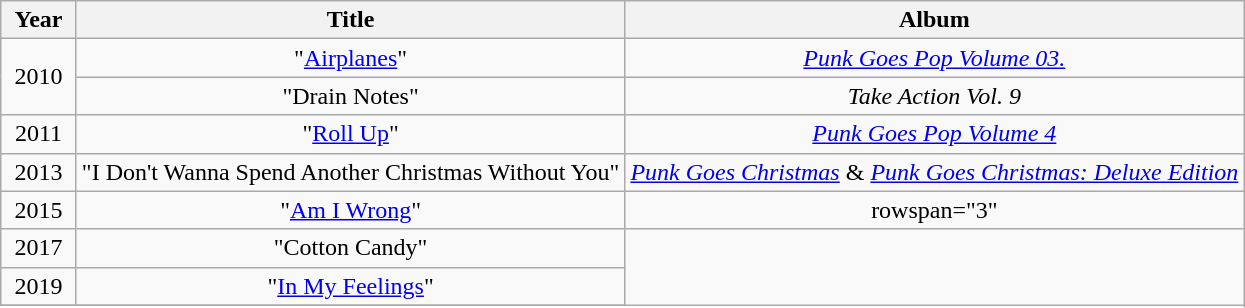<table class="wikitable" style="text-align:center;">
<tr>
<th rowspan="1" width="43">Year</th>
<th rowspan="1">Title</th>
<th rowspan="1">Album</th>
</tr>
<tr>
<td rowspan="2">2010</td>
<td>"<a href='#'>Airplanes</a>"<br></td>
<td><em><a href='#'>Punk Goes Pop Volume 03.</a></em></td>
</tr>
<tr>
<td>"Drain Notes"</td>
<td><em>Take Action Vol. 9</em></td>
</tr>
<tr>
<td>2011</td>
<td>"<a href='#'>Roll Up</a>"<br></td>
<td><em><a href='#'>Punk Goes Pop Volume 4</a></em></td>
</tr>
<tr>
<td>2013</td>
<td>"I Don't Wanna Spend Another Christmas Without You"</td>
<td><em><a href='#'>Punk Goes Christmas</a></em> & <em><a href='#'>Punk Goes Christmas: Deluxe Edition</a></em></td>
</tr>
<tr>
<td>2015</td>
<td>"<a href='#'>Am I Wrong</a>"<br></td>
<td>rowspan="3" </td>
</tr>
<tr>
<td>2017</td>
<td>"Cotton Candy"<br></td>
</tr>
<tr>
<td>2019</td>
<td>"<a href='#'>In My Feelings</a>"<br></td>
</tr>
<tr>
</tr>
</table>
